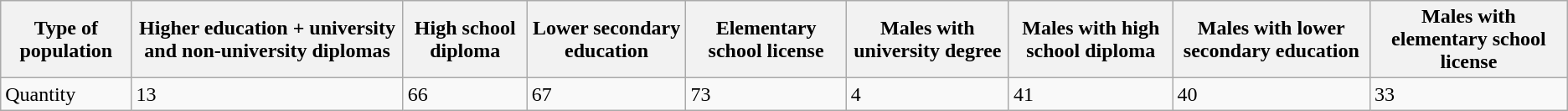<table class="wikitable">
<tr>
<th>Type of population</th>
<th>Higher education + university and non-university diplomas</th>
<th>High school diploma</th>
<th>Lower secondary education</th>
<th>Elementary school license</th>
<th>Males with university degree</th>
<th>Males with high school diploma</th>
<th>Males with lower secondary education</th>
<th>Males with elementary school license</th>
</tr>
<tr>
<td>Quantity</td>
<td>13</td>
<td>66</td>
<td>67</td>
<td>73</td>
<td>4</td>
<td>41</td>
<td>40</td>
<td>33</td>
</tr>
</table>
